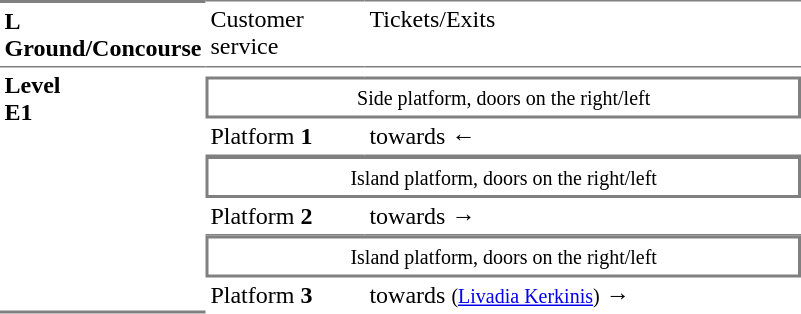<table border=0 cellspacing=0 cellpadding=3>
<tr>
<td style="border-bottom:solid 1px gray;border-top:solid 2px gray;" width=50 valign=top><strong>L<br>Ground/Concourse</strong></td>
<td style="border-top:solid 1px gray;border-bottom:solid 1px gray;" width=100 valign=top>Customer service</td>
<td style="border-top:solid 1px gray;border-bottom:solid 1px gray;" width=285 valign=top>Tickets/Exits</td>
</tr>
<tr>
<td style="border-bottom:solid 2px gray;" rowspan=15 valign=top><strong>Level<br>Ε1</strong></td>
<td style="border-bottom:solid 1px gray;"></td>
<td style="border-bottom:solid 1px gray;"></td>
</tr>
<tr>
<td style="border-top:solid 1px gray;border-right:solid 2px gray;border-left:solid 2px gray;border-bottom:solid 2px gray;text-align:center;" colspan=2><small>Side platform, doors on the right/left</small></td>
</tr>
<tr>
<td style="border-bottom:solid 1px gray;">Platform <span><strong>1</strong></span></td>
<td style="border-bottom:solid 1px gray;"> towards  <small></small> ←</td>
</tr>
<tr>
<td style="border-top:solid 2px gray;border-right:solid 2px gray;border-left:solid 2px gray;border-bottom:solid 2px gray;text-align:center;" colspan=2><small>Island platform, doors on the right/left</small></td>
</tr>
<tr>
<td style="border-bottom:solid 1px gray;">Platform <span><strong>2</strong></span></td>
<td style="border-bottom:solid 1px gray;"> towards  <small></small> →</td>
</tr>
<tr>
<td style="border-top:solid 2px gray;border-right:solid 2px gray;border-left:solid 2px gray;border-bottom:solid 2px gray;text-align:center;" colspan=2><small>Island platform, doors on the right/left</small></td>
</tr>
<tr>
<td>Platform <span><strong>3</strong></span></td>
<td> towards  <small>(<a href='#'>Livadia Kerkinis</a>)</small> →</td>
</tr>
<tr>
</tr>
</table>
